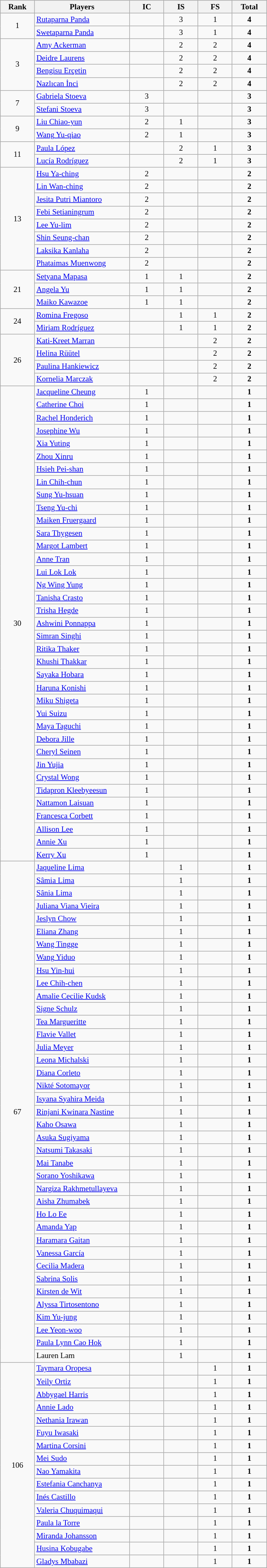<table class="wikitable" style="font-size:80%; text-align:center">
<tr>
<th width="50">Rank</th>
<th width="150">Players</th>
<th width="50">IC</th>
<th width="50">IS</th>
<th width="50">FS</th>
<th width="50">Total</th>
</tr>
<tr>
<td rowspan="2">1</td>
<td align="left"> <a href='#'>Rutaparna Panda</a></td>
<td></td>
<td>3</td>
<td>1</td>
<td><strong>4</strong></td>
</tr>
<tr>
<td align="left"> <a href='#'>Swetaparna Panda</a></td>
<td></td>
<td>3</td>
<td>1</td>
<td><strong>4</strong></td>
</tr>
<tr>
<td rowspan="4">3</td>
<td align="left"> <a href='#'>Amy Ackerman</a></td>
<td></td>
<td>2</td>
<td>2</td>
<td><strong>4</strong></td>
</tr>
<tr>
<td align="left"> <a href='#'>Deidre Laurens</a></td>
<td></td>
<td>2</td>
<td>2</td>
<td><strong>4</strong></td>
</tr>
<tr>
<td align="left"> <a href='#'>Bengisu Erçetin</a></td>
<td></td>
<td>2</td>
<td>2</td>
<td><strong>4</strong></td>
</tr>
<tr>
<td align="left"> <a href='#'>Nazlıcan İnci</a></td>
<td></td>
<td>2</td>
<td>2</td>
<td><strong>4</strong></td>
</tr>
<tr>
<td rowspan="2">7</td>
<td align="left"> <a href='#'>Gabriela Stoeva</a></td>
<td>3</td>
<td></td>
<td></td>
<td><strong>3</strong></td>
</tr>
<tr>
<td align="left"> <a href='#'>Stefani Stoeva</a></td>
<td>3</td>
<td></td>
<td></td>
<td><strong>3</strong></td>
</tr>
<tr>
<td rowspan="2">9</td>
<td align="left"> <a href='#'>Liu Chiao-yun</a></td>
<td>2</td>
<td>1</td>
<td></td>
<td><strong>3</strong></td>
</tr>
<tr>
<td align="left"> <a href='#'>Wang Yu-qiao</a></td>
<td>2</td>
<td>1</td>
<td></td>
<td><strong>3</strong></td>
</tr>
<tr>
<td rowspan="2">11</td>
<td align="left"> <a href='#'>Paula López</a></td>
<td></td>
<td>2</td>
<td>1</td>
<td><strong>3</strong></td>
</tr>
<tr>
<td align="left"> <a href='#'>Lucía Rodríguez</a></td>
<td></td>
<td>2</td>
<td>1</td>
<td><strong>3</strong></td>
</tr>
<tr>
<td rowspan="8">13</td>
<td align="left"> <a href='#'>Hsu Ya-ching</a></td>
<td>2</td>
<td></td>
<td></td>
<td><strong>2</strong></td>
</tr>
<tr>
<td align="left"> <a href='#'>Lin Wan-ching</a></td>
<td>2</td>
<td></td>
<td></td>
<td><strong>2</strong></td>
</tr>
<tr>
<td align="left"> <a href='#'>Jesita Putri Miantoro</a></td>
<td>2</td>
<td></td>
<td></td>
<td><strong>2</strong></td>
</tr>
<tr>
<td align="left"> <a href='#'>Febi Setianingrum</a></td>
<td>2</td>
<td></td>
<td></td>
<td><strong>2</strong></td>
</tr>
<tr>
<td align="left"> <a href='#'>Lee Yu-lim</a></td>
<td>2</td>
<td></td>
<td></td>
<td><strong>2</strong></td>
</tr>
<tr>
<td align="left"> <a href='#'>Shin Seung-chan</a></td>
<td>2</td>
<td></td>
<td></td>
<td><strong>2</strong></td>
</tr>
<tr>
<td align="left"> <a href='#'>Laksika Kanlaha</a></td>
<td>2</td>
<td></td>
<td></td>
<td><strong>2</strong></td>
</tr>
<tr>
<td align="left"> <a href='#'>Phataimas Muenwong</a></td>
<td>2</td>
<td></td>
<td></td>
<td><strong>2</strong></td>
</tr>
<tr>
<td rowspan="3">21</td>
<td align="left"> <a href='#'>Setyana Mapasa</a></td>
<td>1</td>
<td>1</td>
<td></td>
<td><strong>2</strong></td>
</tr>
<tr>
<td align="left"> <a href='#'>Angela Yu</a></td>
<td>1</td>
<td>1</td>
<td></td>
<td><strong>2</strong></td>
</tr>
<tr>
<td align="left"> <a href='#'>Maiko Kawazoe</a></td>
<td>1</td>
<td>1</td>
<td></td>
<td><strong>2</strong></td>
</tr>
<tr>
<td rowspan="2">24</td>
<td align="left"> <a href='#'>Romina Fregoso</a></td>
<td></td>
<td>1</td>
<td>1</td>
<td><strong>2</strong></td>
</tr>
<tr>
<td align="left"> <a href='#'>Miriam Rodríguez</a></td>
<td></td>
<td>1</td>
<td>1</td>
<td><strong>2</strong></td>
</tr>
<tr>
<td rowspan="4">26</td>
<td align="left"> <a href='#'>Kati-Kreet Marran</a></td>
<td></td>
<td></td>
<td>2</td>
<td><strong>2</strong></td>
</tr>
<tr>
<td align="left"> <a href='#'>Helina Rüütel</a></td>
<td></td>
<td></td>
<td>2</td>
<td><strong>2</strong></td>
</tr>
<tr>
<td align="left"> <a href='#'>Paulina Hankiewicz</a></td>
<td></td>
<td></td>
<td>2</td>
<td><strong>2</strong></td>
</tr>
<tr>
<td align="left"> <a href='#'>Kornelia Marczak</a></td>
<td></td>
<td></td>
<td>2</td>
<td><strong>2</strong></td>
</tr>
<tr>
<td rowspan="37">30</td>
<td align="left"> <a href='#'>Jacqueline Cheung</a></td>
<td>1</td>
<td></td>
<td></td>
<td><strong>1</strong></td>
</tr>
<tr>
<td align="left"> <a href='#'>Catherine Choi</a></td>
<td>1</td>
<td></td>
<td></td>
<td><strong>1</strong></td>
</tr>
<tr>
<td align="left"> <a href='#'>Rachel Honderich</a></td>
<td>1</td>
<td></td>
<td></td>
<td><strong>1</strong></td>
</tr>
<tr>
<td align="left"> <a href='#'>Josephine Wu</a></td>
<td>1</td>
<td></td>
<td></td>
<td><strong>1</strong></td>
</tr>
<tr>
<td align="left"> <a href='#'>Xia Yuting</a></td>
<td>1</td>
<td></td>
<td></td>
<td><strong>1</strong></td>
</tr>
<tr>
<td align="left"> <a href='#'>Zhou Xinru</a></td>
<td>1</td>
<td></td>
<td></td>
<td><strong>1</strong></td>
</tr>
<tr>
<td align="left"> <a href='#'>Hsieh Pei-shan</a></td>
<td>1</td>
<td></td>
<td></td>
<td><strong>1</strong></td>
</tr>
<tr>
<td align="left"> <a href='#'>Lin Chih-chun</a></td>
<td>1</td>
<td></td>
<td></td>
<td><strong>1</strong></td>
</tr>
<tr>
<td align="left"> <a href='#'>Sung Yu-hsuan</a></td>
<td>1</td>
<td></td>
<td></td>
<td><strong>1</strong></td>
</tr>
<tr>
<td align="left"> <a href='#'>Tseng Yu-chi</a></td>
<td>1</td>
<td></td>
<td></td>
<td><strong>1</strong></td>
</tr>
<tr>
<td align="left"> <a href='#'>Maiken Fruergaard</a></td>
<td>1</td>
<td></td>
<td></td>
<td><strong>1</strong></td>
</tr>
<tr>
<td align="left"> <a href='#'>Sara Thygesen</a></td>
<td>1</td>
<td></td>
<td></td>
<td><strong>1</strong></td>
</tr>
<tr>
<td align="left"> <a href='#'>Margot Lambert</a></td>
<td>1</td>
<td></td>
<td></td>
<td><strong>1</strong></td>
</tr>
<tr>
<td align="left"> <a href='#'>Anne Tran</a></td>
<td>1</td>
<td></td>
<td></td>
<td><strong>1</strong></td>
</tr>
<tr>
<td align="left"> <a href='#'>Lui Lok Lok</a></td>
<td>1</td>
<td></td>
<td></td>
<td><strong>1</strong></td>
</tr>
<tr>
<td align="left"> <a href='#'>Ng Wing Yung</a></td>
<td>1</td>
<td></td>
<td></td>
<td><strong>1</strong></td>
</tr>
<tr>
<td align="left"> <a href='#'>Tanisha Crasto</a></td>
<td>1</td>
<td></td>
<td></td>
<td><strong>1</strong></td>
</tr>
<tr>
<td align="left"> <a href='#'>Trisha Hegde</a></td>
<td>1</td>
<td></td>
<td></td>
<td><strong>1</strong></td>
</tr>
<tr>
<td align="left"> <a href='#'>Ashwini Ponnappa</a></td>
<td>1</td>
<td></td>
<td></td>
<td><strong>1</strong></td>
</tr>
<tr>
<td align="left"> <a href='#'>Simran Singhi</a></td>
<td>1</td>
<td></td>
<td></td>
<td><strong>1</strong></td>
</tr>
<tr>
<td align="left"> <a href='#'>Ritika Thaker</a></td>
<td>1</td>
<td></td>
<td></td>
<td><strong>1</strong></td>
</tr>
<tr>
<td align="left"> <a href='#'>Khushi Thakkar</a></td>
<td>1</td>
<td></td>
<td></td>
<td><strong>1</strong></td>
</tr>
<tr>
<td align="left"> <a href='#'>Sayaka Hobara</a></td>
<td>1</td>
<td></td>
<td></td>
<td><strong>1</strong></td>
</tr>
<tr>
<td align="left"> <a href='#'>Haruna Konishi</a></td>
<td>1</td>
<td></td>
<td></td>
<td><strong>1</strong></td>
</tr>
<tr>
<td align="left"> <a href='#'>Miku Shigeta</a></td>
<td>1</td>
<td></td>
<td></td>
<td><strong>1</strong></td>
</tr>
<tr>
<td align="left"> <a href='#'>Yui Suizu</a></td>
<td>1</td>
<td></td>
<td></td>
<td><strong>1</strong></td>
</tr>
<tr>
<td align="left"> <a href='#'>Maya Taguchi</a></td>
<td>1</td>
<td></td>
<td></td>
<td><strong>1</strong></td>
</tr>
<tr>
<td align="left"> <a href='#'>Debora Jille</a></td>
<td>1</td>
<td></td>
<td></td>
<td><strong>1</strong></td>
</tr>
<tr>
<td align="left"> <a href='#'>Cheryl Seinen</a></td>
<td>1</td>
<td></td>
<td></td>
<td><strong>1</strong></td>
</tr>
<tr>
<td align="left"> <a href='#'>Jin Yujia</a></td>
<td>1</td>
<td></td>
<td></td>
<td><strong>1</strong></td>
</tr>
<tr>
<td align="left"> <a href='#'>Crystal Wong</a></td>
<td>1</td>
<td></td>
<td></td>
<td><strong>1</strong></td>
</tr>
<tr>
<td align="left"> <a href='#'>Tidapron Kleebyeesun</a></td>
<td>1</td>
<td></td>
<td></td>
<td><strong>1</strong></td>
</tr>
<tr>
<td align="left"> <a href='#'>Nattamon Laisuan</a></td>
<td>1</td>
<td></td>
<td></td>
<td><strong>1</strong></td>
</tr>
<tr>
<td align="left"> <a href='#'>Francesca Corbett</a></td>
<td>1</td>
<td></td>
<td></td>
<td><strong>1</strong></td>
</tr>
<tr>
<td align="left"> <a href='#'>Allison Lee</a></td>
<td>1</td>
<td></td>
<td></td>
<td><strong>1</strong></td>
</tr>
<tr>
<td align="left"> <a href='#'>Annie Xu</a></td>
<td>1</td>
<td></td>
<td></td>
<td><strong>1</strong></td>
</tr>
<tr>
<td align="left"> <a href='#'>Kerry Xu</a></td>
<td>1</td>
<td></td>
<td></td>
<td><strong>1</strong></td>
</tr>
<tr>
<td rowspan="39">67</td>
<td align="left"> <a href='#'>Jaqueline Lima</a></td>
<td></td>
<td>1</td>
<td></td>
<td><strong>1</strong></td>
</tr>
<tr>
<td align="left"> <a href='#'>Sâmia Lima</a></td>
<td></td>
<td>1</td>
<td></td>
<td><strong>1</strong></td>
</tr>
<tr>
<td align="left"> <a href='#'>Sânia Lima</a></td>
<td></td>
<td>1</td>
<td></td>
<td><strong>1</strong></td>
</tr>
<tr>
<td align="left"> <a href='#'>Juliana Viana Vieira</a></td>
<td></td>
<td>1</td>
<td></td>
<td><strong>1</strong></td>
</tr>
<tr>
<td align="left"> <a href='#'>Jeslyn Chow</a></td>
<td></td>
<td>1</td>
<td></td>
<td><strong>1</strong></td>
</tr>
<tr>
<td align="left"> <a href='#'>Eliana Zhang</a></td>
<td></td>
<td>1</td>
<td></td>
<td><strong>1</strong></td>
</tr>
<tr>
<td align="left"> <a href='#'>Wang Tingge</a></td>
<td></td>
<td>1</td>
<td></td>
<td><strong>1</strong></td>
</tr>
<tr>
<td align="left"> <a href='#'>Wang Yiduo</a></td>
<td></td>
<td>1</td>
<td></td>
<td><strong>1</strong></td>
</tr>
<tr>
<td align="left"> <a href='#'>Hsu Yin-hui</a></td>
<td></td>
<td>1</td>
<td></td>
<td><strong>1</strong></td>
</tr>
<tr>
<td align="left"> <a href='#'>Lee Chih-chen</a></td>
<td></td>
<td>1</td>
<td></td>
<td><strong>1</strong></td>
</tr>
<tr>
<td align="left"> <a href='#'>Amalie Cecilie Kudsk</a></td>
<td></td>
<td>1</td>
<td></td>
<td><strong>1</strong></td>
</tr>
<tr>
<td align="left"> <a href='#'>Signe Schulz</a></td>
<td></td>
<td>1</td>
<td></td>
<td><strong>1</strong></td>
</tr>
<tr>
<td align="left"> <a href='#'>Tea Margueritte</a></td>
<td></td>
<td>1</td>
<td></td>
<td><strong>1</strong></td>
</tr>
<tr>
<td align="left"> <a href='#'>Flavie Vallet</a></td>
<td></td>
<td>1</td>
<td></td>
<td><strong>1</strong></td>
</tr>
<tr>
<td align="left"> <a href='#'>Julia Meyer</a></td>
<td></td>
<td>1</td>
<td></td>
<td><strong>1</strong></td>
</tr>
<tr>
<td align="left"> <a href='#'>Leona Michalski</a></td>
<td></td>
<td>1</td>
<td></td>
<td><strong>1</strong></td>
</tr>
<tr>
<td align="left"> <a href='#'>Diana Corleto</a></td>
<td></td>
<td>1</td>
<td></td>
<td><strong>1</strong></td>
</tr>
<tr>
<td align="left"> <a href='#'>Nikté Sotomayor</a></td>
<td></td>
<td>1</td>
<td></td>
<td><strong>1</strong></td>
</tr>
<tr>
<td align="left"> <a href='#'>Isyana Syahira Meida</a></td>
<td></td>
<td>1</td>
<td></td>
<td><strong>1</strong></td>
</tr>
<tr>
<td align="left"> <a href='#'>Rinjani Kwinara Nastine</a></td>
<td></td>
<td>1</td>
<td></td>
<td><strong>1</strong></td>
</tr>
<tr>
<td align="left"> <a href='#'>Kaho Osawa</a></td>
<td></td>
<td>1</td>
<td></td>
<td><strong>1</strong></td>
</tr>
<tr>
<td align="left"> <a href='#'>Asuka Sugiyama</a></td>
<td></td>
<td>1</td>
<td></td>
<td><strong>1</strong></td>
</tr>
<tr>
<td align="left"> <a href='#'>Natsumi Takasaki</a></td>
<td></td>
<td>1</td>
<td></td>
<td><strong>1</strong></td>
</tr>
<tr>
<td align="left"> <a href='#'>Mai Tanabe</a></td>
<td></td>
<td>1</td>
<td></td>
<td><strong>1</strong></td>
</tr>
<tr>
<td align="left"> <a href='#'>Sorano Yoshikawa</a></td>
<td></td>
<td>1</td>
<td></td>
<td><strong>1</strong></td>
</tr>
<tr>
<td align="left"> <a href='#'>Nargiza Rakhmetullayeva</a></td>
<td></td>
<td>1</td>
<td></td>
<td><strong>1</strong></td>
</tr>
<tr>
<td align="left"> <a href='#'>Aisha Zhumabek</a></td>
<td></td>
<td>1</td>
<td></td>
<td><strong>1</strong></td>
</tr>
<tr>
<td align="left"> <a href='#'>Ho Lo Ee</a></td>
<td></td>
<td>1</td>
<td></td>
<td><strong>1</strong></td>
</tr>
<tr>
<td align="left"> <a href='#'>Amanda Yap</a></td>
<td></td>
<td>1</td>
<td></td>
<td><strong>1</strong></td>
</tr>
<tr>
<td align="left"> <a href='#'>Haramara Gaitan</a></td>
<td></td>
<td>1</td>
<td></td>
<td><strong>1</strong></td>
</tr>
<tr>
<td align="left"> <a href='#'>Vanessa García</a></td>
<td></td>
<td>1</td>
<td></td>
<td><strong>1</strong></td>
</tr>
<tr>
<td align="left"> <a href='#'>Cecilia Madera</a></td>
<td></td>
<td>1</td>
<td></td>
<td><strong>1</strong></td>
</tr>
<tr>
<td align="left"> <a href='#'>Sabrina Solis</a></td>
<td></td>
<td>1</td>
<td></td>
<td><strong>1</strong></td>
</tr>
<tr>
<td align="left"> <a href='#'>Kirsten de Wit</a></td>
<td></td>
<td>1</td>
<td></td>
<td><strong>1</strong></td>
</tr>
<tr>
<td align="left"> <a href='#'>Alyssa Tirtosentono</a></td>
<td></td>
<td>1</td>
<td></td>
<td><strong>1</strong></td>
</tr>
<tr>
<td align="left"> <a href='#'>Kim Yu-jung</a></td>
<td></td>
<td>1</td>
<td></td>
<td><strong>1</strong></td>
</tr>
<tr>
<td align="left"> <a href='#'>Lee Yeon-woo</a></td>
<td></td>
<td>1</td>
<td></td>
<td><strong>1</strong></td>
</tr>
<tr>
<td align="left"> <a href='#'>Paula Lynn Cao Hok</a></td>
<td></td>
<td>1</td>
<td></td>
<td><strong>1</strong></td>
</tr>
<tr>
<td align="left"> Lauren Lam</td>
<td></td>
<td>1</td>
<td></td>
<td><strong>1</strong></td>
</tr>
<tr>
<td rowspan="18">106</td>
<td align="left"> <a href='#'>Taymara Oropesa</a></td>
<td></td>
<td></td>
<td>1</td>
<td><strong>1</strong></td>
</tr>
<tr>
<td align="left"> <a href='#'>Yeily Ortiz</a></td>
<td></td>
<td></td>
<td>1</td>
<td><strong>1</strong></td>
</tr>
<tr>
<td align="left"> <a href='#'>Abbygael Harris</a></td>
<td></td>
<td></td>
<td>1</td>
<td><strong>1</strong></td>
</tr>
<tr>
<td align="left"> <a href='#'>Annie Lado</a></td>
<td></td>
<td></td>
<td>1</td>
<td><strong>1</strong></td>
</tr>
<tr>
<td align="left"> <a href='#'>Nethania Irawan</a></td>
<td></td>
<td></td>
<td>1</td>
<td><strong>1</strong></td>
</tr>
<tr>
<td align="left"> <a href='#'>Fuyu Iwasaki</a></td>
<td></td>
<td></td>
<td>1</td>
<td><strong>1</strong></td>
</tr>
<tr>
<td align="left"> <a href='#'>Martina Corsini</a></td>
<td></td>
<td></td>
<td>1</td>
<td><strong>1</strong></td>
</tr>
<tr>
<td align="left"> <a href='#'>Mei Sudo</a></td>
<td></td>
<td></td>
<td>1</td>
<td><strong>1</strong></td>
</tr>
<tr>
<td align="left"> <a href='#'>Nao Yamakita</a></td>
<td></td>
<td></td>
<td>1</td>
<td><strong>1</strong></td>
</tr>
<tr>
<td align="left"> <a href='#'>Estefania Canchanya</a></td>
<td></td>
<td></td>
<td>1</td>
<td><strong>1</strong></td>
</tr>
<tr>
<td align="left"> <a href='#'>Inés Castillo</a></td>
<td></td>
<td></td>
<td>1</td>
<td><strong>1</strong></td>
</tr>
<tr>
<td align="left"> <a href='#'>Valeria Chuquimaqui</a></td>
<td></td>
<td></td>
<td>1</td>
<td><strong>1</strong></td>
</tr>
<tr>
<td align="left"> <a href='#'>Paula la Torre</a></td>
<td></td>
<td></td>
<td>1</td>
<td><strong>1</strong></td>
</tr>
<tr>
<td align="left"> <a href='#'>Miranda Johansson</a></td>
<td></td>
<td></td>
<td>1</td>
<td><strong>1</strong></td>
</tr>
<tr>
<td align="left"> <a href='#'>Husina Kobugabe</a></td>
<td></td>
<td></td>
<td>1</td>
<td><strong>1</strong></td>
</tr>
<tr>
<td align="left"> <a href='#'>Gladys Mbabazi</a></td>
<td></td>
<td></td>
<td>1</td>
<td><strong>1</strong></td>
</tr>
</table>
